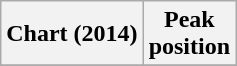<table class="wikitable plainrowheaders" style="text-align:center">
<tr>
<th scope="col">Chart (2014)</th>
<th scope="col">Peak<br>position</th>
</tr>
<tr>
</tr>
</table>
